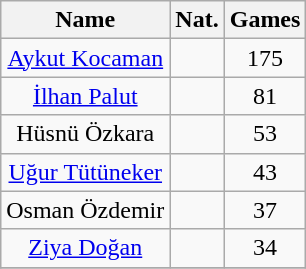<table class="wikitable sortable">
<tr>
<th>Name</th>
<th>Nat.</th>
<th>Games</th>
</tr>
<tr>
<td align=center><a href='#'>Aykut Kocaman</a></td>
<td align=center></td>
<td align=center>175</td>
</tr>
<tr>
<td align=center><a href='#'>İlhan Palut</a></td>
<td align=center></td>
<td align=center>81</td>
</tr>
<tr>
<td align=center>Hüsnü Özkara</td>
<td align=center></td>
<td align=center>53</td>
</tr>
<tr>
<td align=center><a href='#'>Uğur Tütüneker</a></td>
<td align=center></td>
<td align=center>43</td>
</tr>
<tr>
<td align=center>Osman Özdemir</td>
<td align=center></td>
<td align=center>37</td>
</tr>
<tr>
<td align=center><a href='#'>Ziya Doğan</a></td>
<td align=center></td>
<td align=center>34</td>
</tr>
<tr>
</tr>
</table>
